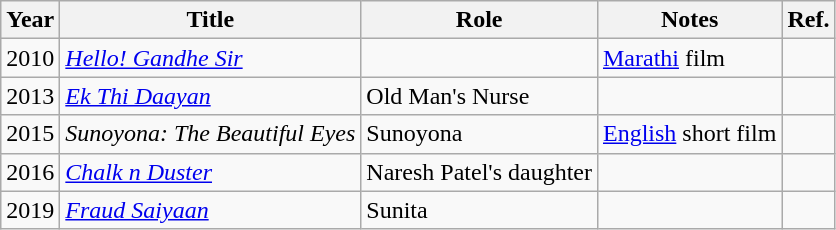<table class="wikitable sortable">
<tr>
<th>Year</th>
<th>Title</th>
<th>Role</th>
<th>Notes</th>
<th>Ref.</th>
</tr>
<tr>
<td>2010</td>
<td><em><a href='#'>Hello! Gandhe Sir</a></em></td>
<td></td>
<td><a href='#'>Marathi</a> film</td>
<td></td>
</tr>
<tr>
<td>2013</td>
<td><em><a href='#'>Ek Thi Daayan</a></em></td>
<td>Old Man's Nurse</td>
<td></td>
<td></td>
</tr>
<tr>
<td>2015</td>
<td><em>Sunoyona: The Beautiful Eyes</em></td>
<td>Sunoyona</td>
<td><a href='#'>English</a> short film</td>
<td></td>
</tr>
<tr>
<td>2016</td>
<td><em><a href='#'>Chalk n Duster</a></em></td>
<td>Naresh Patel's daughter</td>
<td></td>
<td></td>
</tr>
<tr>
<td>2019</td>
<td><em><a href='#'>Fraud Saiyaan</a></em></td>
<td>Sunita</td>
<td></td>
<td></td>
</tr>
</table>
